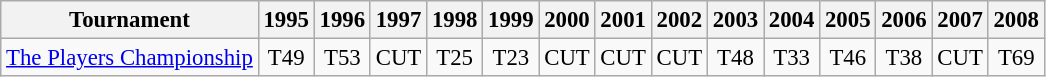<table class="wikitable" style="font-size:95%;text-align:center;">
<tr>
<th>Tournament</th>
<th>1995</th>
<th>1996</th>
<th>1997</th>
<th>1998</th>
<th>1999</th>
<th>2000</th>
<th>2001</th>
<th>2002</th>
<th>2003</th>
<th>2004</th>
<th>2005</th>
<th>2006</th>
<th>2007</th>
<th>2008</th>
</tr>
<tr>
<td align=left><a href='#'>The Players Championship</a></td>
<td>T49</td>
<td>T53</td>
<td>CUT</td>
<td>T25</td>
<td>T23</td>
<td>CUT</td>
<td>CUT</td>
<td>CUT</td>
<td>T48</td>
<td>T33</td>
<td>T46</td>
<td>T38</td>
<td>CUT</td>
<td>T69</td>
</tr>
</table>
